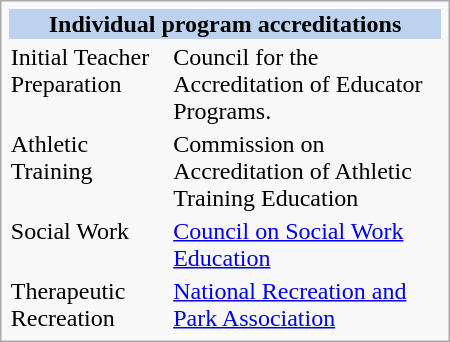<table class="infobox" style="width:300px;">
<tr>
<th colspan="2"  style="text-align:center; background:#bcd2ee;">Individual program accreditations</th>
</tr>
<tr>
<td>Initial Teacher Preparation</td>
<td>Council for the Accreditation of Educator Programs.</td>
</tr>
<tr>
<td>Athletic Training</td>
<td>Commission on Accreditation of Athletic Training Education</td>
</tr>
<tr>
<td>Social Work</td>
<td><a href='#'>Council on Social Work Education</a></td>
</tr>
<tr>
<td>Therapeutic Recreation</td>
<td><a href='#'>National Recreation and Park Association</a></td>
</tr>
</table>
